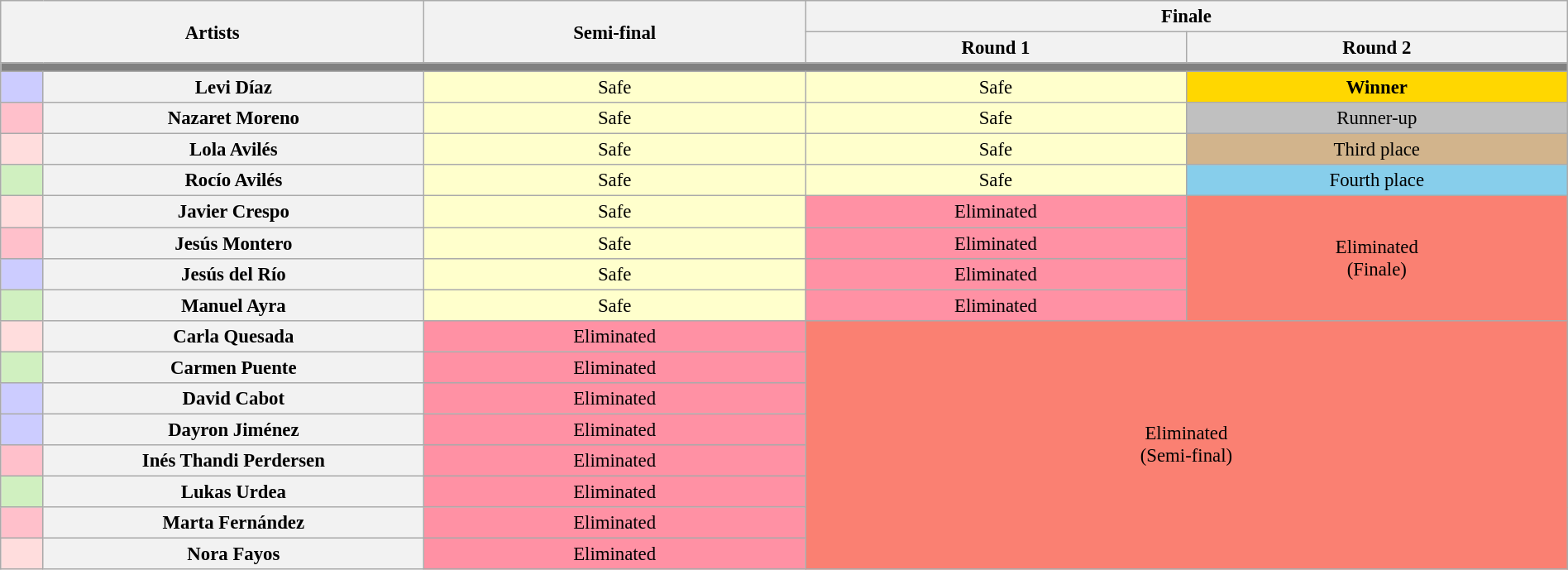<table class="wikitable" style="text-align:center; font-size:95%; width:100%">
<tr>
<th rowspan="2" colspan="2" style="width:20%">Artists</th>
<th rowspan="2" style="width:18%">Semi-final</th>
<th colspan="2" style="width:36%">Finale</th>
</tr>
<tr>
<th style="width:18%">Round 1</th>
<th style="width:18%">Round 2</th>
</tr>
<tr>
<th colspan="6" style="background:gray"></th>
</tr>
<tr>
<td style="background:#ccccff"></td>
<th>Levi Díaz</th>
<td style="background:#FFFFCC">Safe</td>
<td style="background:#FFFFCC">Safe</td>
<td style="background:gold"><strong>Winner</strong></td>
</tr>
<tr>
<td style="background:pink"></td>
<th>Nazaret Moreno</th>
<td style="background:#FFFFCC">Safe</td>
<td style="background:#FFFFCC">Safe</td>
<td style="background:silver">Runner-up</td>
</tr>
<tr>
<td style="background:#ffdddd"></td>
<th>Lola Avilés</th>
<td style="background:#FFFFCC">Safe</td>
<td style="background:#FFFFCC">Safe</td>
<td style="background:tan">Third place</td>
</tr>
<tr>
<td style="background:#d0f0c0; width:2%"></td>
<th style="width:18%">Rocío Avilés</th>
<td style="background:#FFFFCC">Safe</td>
<td style="background:#FFFFCC">Safe</td>
<td style="background:skyblue">Fourth place</td>
</tr>
<tr>
<td style="background:#ffdddd"></td>
<th>Javier Crespo</th>
<td style="background:#FFFFCC">Safe</td>
<td style="background:#FF91A4">Eliminated</td>
<td style="background:salmon" colspan="2" rowspan="4">Eliminated<br>(Finale)</td>
</tr>
<tr>
<td style="background:pink"></td>
<th>Jesús Montero</th>
<td style="background:#FFFFCC">Safe</td>
<td style="background:#FF91A4">Eliminated</td>
</tr>
<tr>
<td style="background:#ccccff"></td>
<th>Jesús del Río</th>
<td style="background:#FFFFCC">Safe</td>
<td style="background:#FF91A4">Eliminated</td>
</tr>
<tr>
<td style="background:#d0f0c0"></td>
<th>Manuel Ayra</th>
<td style="background:#FFFFCC">Safe</td>
<td style="background:#FF91A4">Eliminated</td>
</tr>
<tr>
<td style="background:#ffdddd"></td>
<th>Carla Quesada</th>
<td style="background:#FF91A4">Eliminated</td>
<td rowspan="8" colspan="2" style="background:salmon">Eliminated<br>(Semi-final)</td>
</tr>
<tr>
<td style="background:#d0f0c0"></td>
<th>Carmen Puente</th>
<td style="background:#FF91A4">Eliminated</td>
</tr>
<tr>
<td style="background:#ccccff"></td>
<th>David Cabot</th>
<td style="background:#FF91A4">Eliminated</td>
</tr>
<tr>
<td style="background:#ccccff"></td>
<th>Dayron Jiménez</th>
<td style="background:#FF91A4">Eliminated</td>
</tr>
<tr>
<td style="background:pink"></td>
<th>Inés Thandi Perdersen</th>
<td style="background:#FF91A4">Eliminated</td>
</tr>
<tr>
<td style="background:#d0f0c0"></td>
<th>Lukas Urdea</th>
<td style="background:#FF91A4">Eliminated</td>
</tr>
<tr>
<td style="background:pink"></td>
<th>Marta Fernández</th>
<td style="background:#FF91A4">Eliminated</td>
</tr>
<tr>
<td style="background:#ffdddd"></td>
<th>Nora Fayos</th>
<td style="background:#FF91A4">Eliminated</td>
</tr>
</table>
